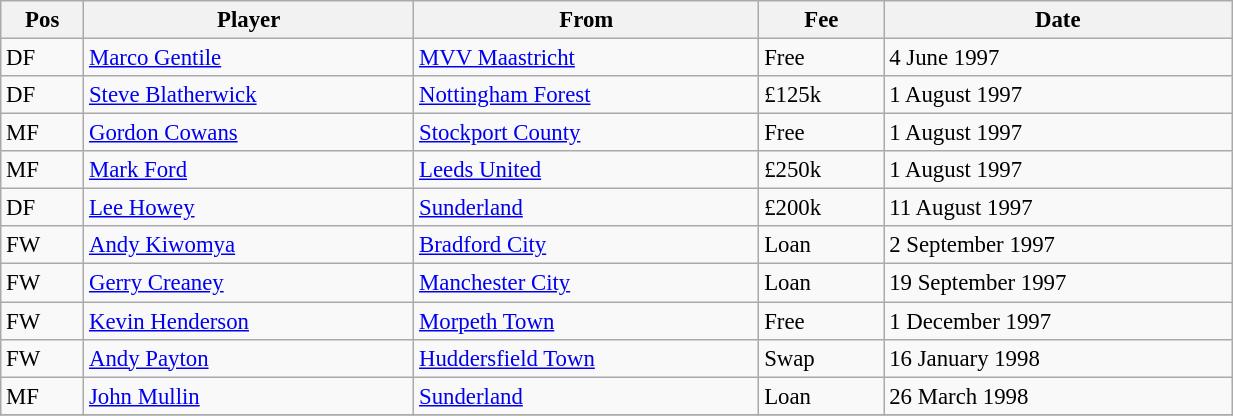<table width=65% class="wikitable" style="text-align:center; font-size:95%; text-align:left">
<tr>
<th>Pos</th>
<th>Player</th>
<th>From</th>
<th>Fee</th>
<th>Date</th>
</tr>
<tr --->
<td>DF</td>
<td> <a href='#'>Marco Gentile</a></td>
<td><a href='#'>MVV Maastricht</a></td>
<td>Free</td>
<td>4 June 1997</td>
</tr>
<tr --->
<td>DF</td>
<td> <a href='#'>Steve Blatherwick</a></td>
<td><a href='#'>Nottingham Forest</a></td>
<td>£125k</td>
<td>1 August 1997</td>
</tr>
<tr --->
<td>MF</td>
<td> <a href='#'>Gordon Cowans</a></td>
<td><a href='#'>Stockport County</a></td>
<td>Free</td>
<td>1 August 1997</td>
</tr>
<tr --->
<td>MF</td>
<td> <a href='#'>Mark Ford</a></td>
<td><a href='#'>Leeds United</a></td>
<td>£250k</td>
<td>1 August 1997</td>
</tr>
<tr --->
<td>DF</td>
<td> <a href='#'>Lee Howey</a></td>
<td><a href='#'>Sunderland</a></td>
<td>£200k</td>
<td>11 August 1997</td>
</tr>
<tr --->
<td>FW</td>
<td> <a href='#'>Andy Kiwomya</a></td>
<td><a href='#'>Bradford City</a></td>
<td>Loan</td>
<td>2 September 1997</td>
</tr>
<tr --->
<td>FW</td>
<td> <a href='#'>Gerry Creaney</a></td>
<td><a href='#'>Manchester City</a></td>
<td>Loan</td>
<td>19 September 1997</td>
</tr>
<tr --->
<td>FW</td>
<td> <a href='#'>Kevin Henderson</a></td>
<td><a href='#'>Morpeth Town</a></td>
<td>Free</td>
<td>1 December 1997</td>
</tr>
<tr --->
<td>FW</td>
<td> <a href='#'>Andy Payton</a></td>
<td><a href='#'>Huddersfield Town</a></td>
<td>Swap</td>
<td>16 January 1998</td>
</tr>
<tr --->
<td>MF</td>
<td> <a href='#'>John Mullin</a></td>
<td><a href='#'>Sunderland</a></td>
<td>Loan</td>
<td>26 March 1998</td>
</tr>
<tr --->
</tr>
</table>
